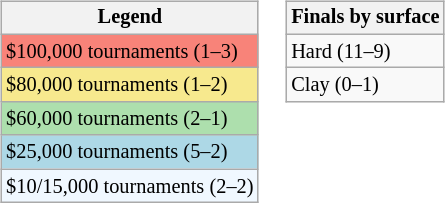<table>
<tr valign=top>
<td><br><table class=wikitable style="font-size:85%">
<tr>
<th>Legend</th>
</tr>
<tr style="background:#f88379;">
<td>$100,000 tournaments (1–3)</td>
</tr>
<tr style="background:#f7e98e;">
<td>$80,000 tournaments (1–2)</td>
</tr>
<tr style="background:#addfad;">
<td>$60,000 tournaments (2–1)</td>
</tr>
<tr style="background:lightblue;">
<td>$25,000 tournaments (5–2)</td>
</tr>
<tr style="background:#f0f8ff;">
<td>$10/15,000 tournaments (2–2)</td>
</tr>
</table>
</td>
<td><br><table class=wikitable style="font-size:85%">
<tr>
<th>Finals by surface</th>
</tr>
<tr>
<td>Hard (11–9)</td>
</tr>
<tr>
<td>Clay (0–1)</td>
</tr>
</table>
</td>
</tr>
</table>
